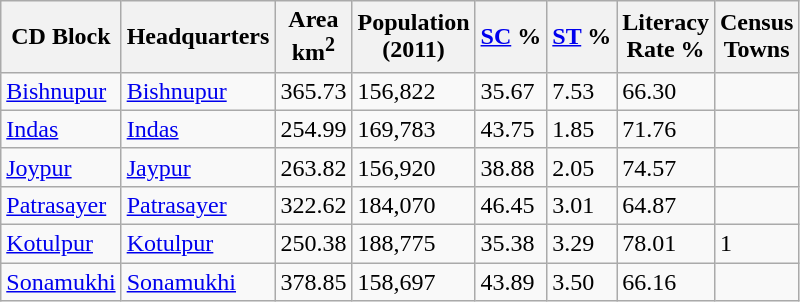<table class="wikitable sortable">
<tr>
<th>CD Block</th>
<th>Headquarters</th>
<th>Area<br>km<sup>2</sup></th>
<th>Population<br>(2011)</th>
<th><a href='#'>SC</a> %</th>
<th><a href='#'>ST</a> %</th>
<th>Literacy<br> Rate %</th>
<th>Census<br>Towns</th>
</tr>
<tr>
<td><a href='#'>Bishnupur</a></td>
<td><a href='#'>Bishnupur</a></td>
<td>365.73</td>
<td>156,822</td>
<td>35.67</td>
<td>7.53</td>
<td>66.30</td>
<td></td>
</tr>
<tr>
<td><a href='#'>Indas</a></td>
<td><a href='#'>Indas</a></td>
<td>254.99</td>
<td>169,783</td>
<td>43.75</td>
<td>1.85</td>
<td>71.76</td>
<td></td>
</tr>
<tr>
<td><a href='#'>Joypur</a></td>
<td><a href='#'>Jaypur</a></td>
<td>263.82</td>
<td>156,920</td>
<td>38.88</td>
<td>2.05</td>
<td>74.57</td>
<td></td>
</tr>
<tr>
<td><a href='#'>Patrasayer</a></td>
<td><a href='#'>Patrasayer</a></td>
<td>322.62</td>
<td>184,070</td>
<td>46.45</td>
<td>3.01</td>
<td>64.87</td>
<td></td>
</tr>
<tr>
<td><a href='#'>Kotulpur</a></td>
<td><a href='#'>Kotulpur</a></td>
<td>250.38</td>
<td>188,775</td>
<td>35.38</td>
<td>3.29</td>
<td>78.01</td>
<td>1</td>
</tr>
<tr>
<td><a href='#'>Sonamukhi</a></td>
<td><a href='#'>Sonamukhi</a></td>
<td>378.85</td>
<td>158,697</td>
<td>43.89</td>
<td>3.50</td>
<td>66.16</td>
<td></td>
</tr>
</table>
